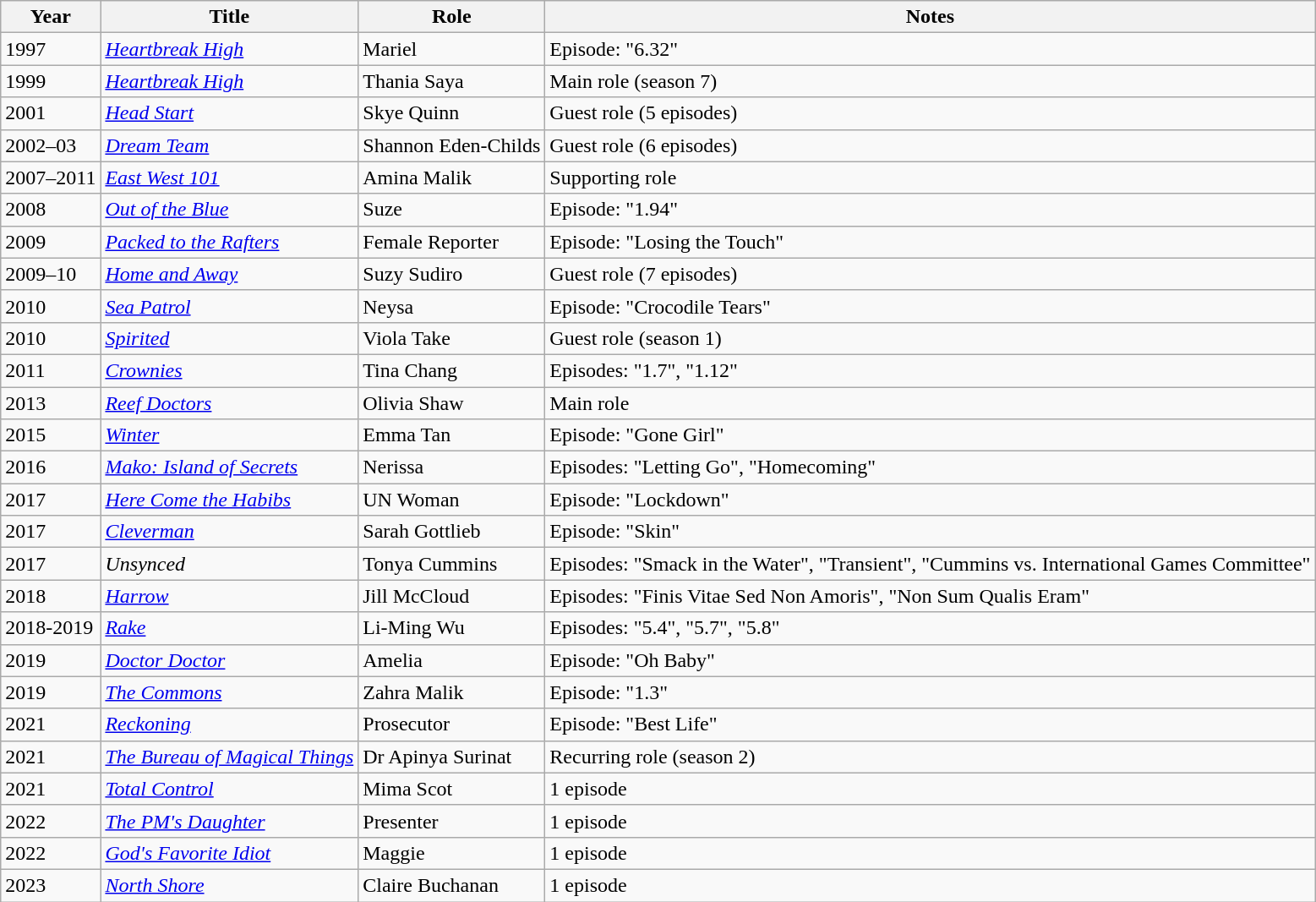<table class="wikitable sortable">
<tr>
<th>Year</th>
<th>Title</th>
<th>Role</th>
<th class="unsortable">Notes</th>
</tr>
<tr>
<td>1997</td>
<td><em><a href='#'>Heartbreak High</a></em></td>
<td>Mariel</td>
<td>Episode: "6.32"</td>
</tr>
<tr>
<td>1999</td>
<td><em><a href='#'>Heartbreak High</a></em></td>
<td>Thania Saya</td>
<td>Main role (season 7)</td>
</tr>
<tr>
<td>2001</td>
<td><em><a href='#'>Head Start</a></em></td>
<td>Skye Quinn</td>
<td>Guest role (5 episodes)</td>
</tr>
<tr>
<td>2002–03</td>
<td><em><a href='#'>Dream Team</a></em></td>
<td>Shannon Eden-Childs</td>
<td>Guest role (6 episodes)</td>
</tr>
<tr>
<td>2007–2011</td>
<td><em><a href='#'>East West 101</a></em></td>
<td>Amina Malik</td>
<td>Supporting role</td>
</tr>
<tr>
<td>2008</td>
<td><em><a href='#'>Out of the Blue</a></em></td>
<td>Suze</td>
<td>Episode: "1.94"</td>
</tr>
<tr>
<td>2009</td>
<td><em><a href='#'>Packed to the Rafters</a></em></td>
<td>Female Reporter</td>
<td>Episode: "Losing the Touch"</td>
</tr>
<tr>
<td>2009–10</td>
<td><em><a href='#'>Home and Away</a></em></td>
<td>Suzy Sudiro</td>
<td>Guest role (7 episodes)</td>
</tr>
<tr>
<td>2010</td>
<td><em><a href='#'>Sea Patrol</a></em></td>
<td>Neysa</td>
<td>Episode: "Crocodile Tears"</td>
</tr>
<tr>
<td>2010</td>
<td><em><a href='#'>Spirited</a></em></td>
<td>Viola Take</td>
<td>Guest role (season 1)</td>
</tr>
<tr>
<td>2011</td>
<td><em><a href='#'>Crownies</a></em></td>
<td>Tina Chang</td>
<td>Episodes: "1.7", "1.12"</td>
</tr>
<tr>
<td>2013</td>
<td><em><a href='#'>Reef Doctors</a></em></td>
<td>Olivia Shaw</td>
<td>Main role</td>
</tr>
<tr>
<td>2015</td>
<td><em><a href='#'>Winter</a></em></td>
<td>Emma Tan</td>
<td>Episode: "Gone Girl"</td>
</tr>
<tr>
<td>2016</td>
<td><em><a href='#'>Mako: Island of Secrets</a></em></td>
<td>Nerissa</td>
<td>Episodes: "Letting Go", "Homecoming"</td>
</tr>
<tr>
<td>2017</td>
<td><em><a href='#'>Here Come the Habibs</a></em></td>
<td>UN Woman</td>
<td>Episode: "Lockdown"</td>
</tr>
<tr>
<td>2017</td>
<td><em><a href='#'>Cleverman</a></em></td>
<td>Sarah Gottlieb</td>
<td>Episode: "Skin"</td>
</tr>
<tr>
<td>2017</td>
<td><em>Unsynced</em></td>
<td>Tonya Cummins</td>
<td>Episodes: "Smack in the Water", "Transient", "Cummins vs. International Games Committee"</td>
</tr>
<tr>
<td>2018</td>
<td><em><a href='#'>Harrow</a></em></td>
<td>Jill McCloud</td>
<td>Episodes: "Finis Vitae Sed Non Amoris", "Non Sum Qualis Eram"</td>
</tr>
<tr>
<td>2018-2019</td>
<td><em><a href='#'>Rake</a></em></td>
<td>Li-Ming Wu</td>
<td>Episodes: "5.4", "5.7", "5.8"</td>
</tr>
<tr>
<td>2019</td>
<td><em><a href='#'>Doctor Doctor</a></em></td>
<td>Amelia</td>
<td>Episode: "Oh Baby"</td>
</tr>
<tr>
<td>2019</td>
<td><em><a href='#'>The Commons</a></em></td>
<td>Zahra Malik</td>
<td>Episode: "1.3"</td>
</tr>
<tr>
<td>2021</td>
<td><em><a href='#'>Reckoning</a></em></td>
<td>Prosecutor</td>
<td>Episode: "Best Life"</td>
</tr>
<tr>
<td>2021</td>
<td><em><a href='#'>The Bureau of Magical Things</a></em></td>
<td>Dr Apinya Surinat</td>
<td>Recurring role (season 2)</td>
</tr>
<tr>
<td>2021</td>
<td><em><a href='#'>Total Control</a></em></td>
<td>Mima Scot</td>
<td>1 episode</td>
</tr>
<tr>
<td>2022</td>
<td><em><a href='#'>The PM's Daughter</a></em></td>
<td>Presenter</td>
<td>1 episode</td>
</tr>
<tr>
<td>2022</td>
<td><em><a href='#'>God's Favorite Idiot</a></em></td>
<td>Maggie</td>
<td>1 episode</td>
</tr>
<tr>
<td>2023</td>
<td><em><a href='#'>North Shore</a></em></td>
<td>Claire Buchanan</td>
<td>1 episode</td>
</tr>
</table>
